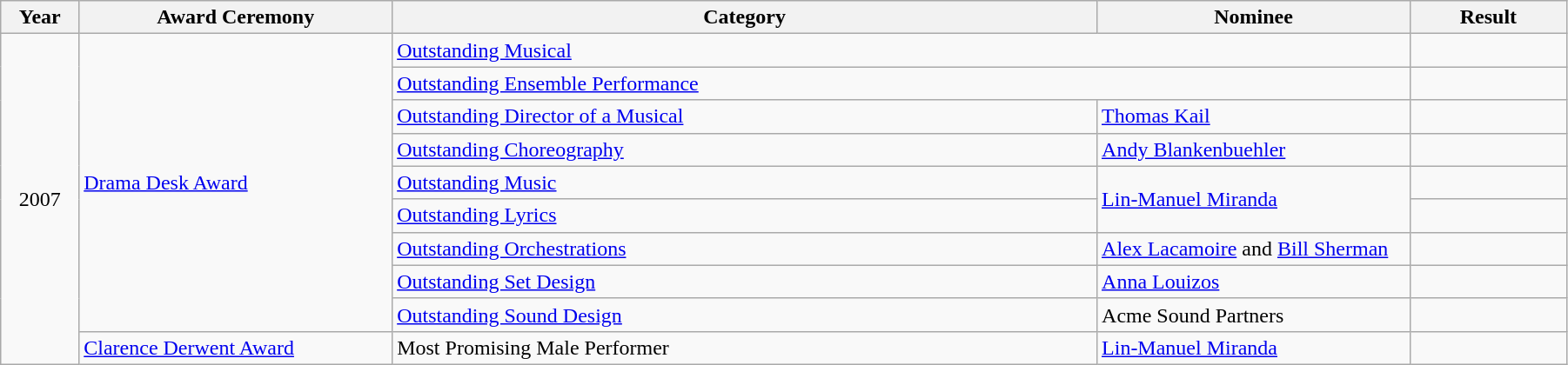<table class="wikitable" width="95%">
<tr>
<th width="5%">Year</th>
<th width="20%">Award Ceremony</th>
<th width="45%">Category</th>
<th width="20%">Nominee</th>
<th width="10%">Result</th>
</tr>
<tr>
<td rowspan="10" align="center">2007</td>
<td rowspan="9"><a href='#'>Drama Desk Award</a></td>
<td colspan="2"><a href='#'>Outstanding Musical</a></td>
<td></td>
</tr>
<tr>
<td colspan="2"><a href='#'>Outstanding Ensemble Performance</a></td>
<td></td>
</tr>
<tr>
<td><a href='#'>Outstanding Director of a Musical</a></td>
<td><a href='#'>Thomas Kail</a></td>
<td></td>
</tr>
<tr>
<td><a href='#'>Outstanding Choreography</a></td>
<td><a href='#'>Andy Blankenbuehler</a></td>
<td></td>
</tr>
<tr>
<td><a href='#'>Outstanding Music</a></td>
<td rowspan="2"><a href='#'>Lin-Manuel Miranda</a></td>
<td></td>
</tr>
<tr>
<td><a href='#'>Outstanding Lyrics</a></td>
<td></td>
</tr>
<tr>
<td><a href='#'>Outstanding Orchestrations</a></td>
<td><a href='#'>Alex Lacamoire</a> and <a href='#'>Bill Sherman</a></td>
<td></td>
</tr>
<tr>
<td><a href='#'>Outstanding Set Design</a></td>
<td><a href='#'>Anna Louizos</a></td>
<td></td>
</tr>
<tr>
<td><a href='#'>Outstanding Sound Design</a></td>
<td>Acme Sound Partners</td>
<td></td>
</tr>
<tr>
<td><a href='#'>Clarence Derwent Award</a></td>
<td>Most Promising Male Performer</td>
<td><a href='#'>Lin-Manuel Miranda</a></td>
<td></td>
</tr>
</table>
